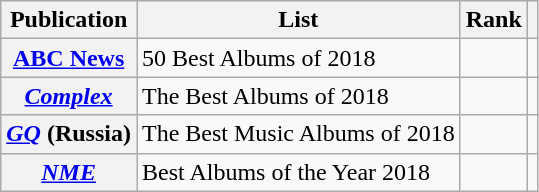<table class="wikitable sortable plainrowheaders" style="border:none; margin:0;">
<tr>
<th scope="col">Publication</th>
<th scope="col" class="unsortable">List</th>
<th scope="col" data-sort-type="number">Rank</th>
<th scope="col" class="unsortable"></th>
</tr>
<tr>
<th scope="row"><a href='#'>ABC News</a></th>
<td>50 Best Albums of 2018</td>
<td></td>
<td></td>
</tr>
<tr>
<th scope="row"><em><a href='#'>Complex</a></em></th>
<td>The Best Albums of 2018</td>
<td></td>
<td></td>
</tr>
<tr>
<th scope="row"><em><a href='#'>GQ</a></em> (Russia)</th>
<td>The Best Music Albums of 2018</td>
<td></td>
<td></td>
</tr>
<tr>
<th scope="row"><em><a href='#'>NME</a></em></th>
<td>Best Albums of the Year 2018</td>
<td></td>
<td></td>
</tr>
</table>
